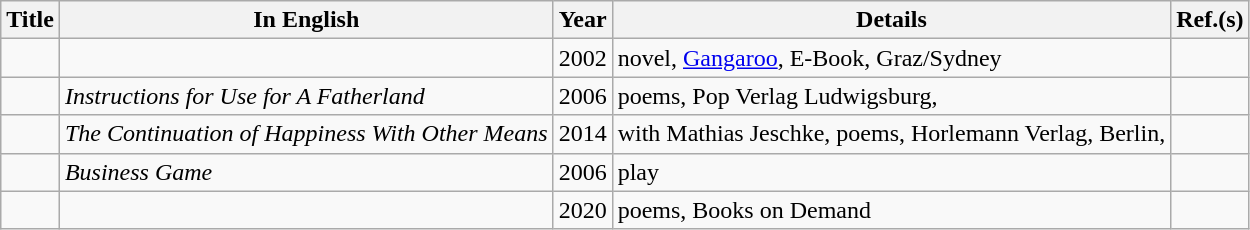<table class="wikitable sortable">
<tr>
<th>Title</th>
<th>In English</th>
<th>Year</th>
<th>Details</th>
<th>Ref.(s)</th>
</tr>
<tr>
<td></td>
<td></td>
<td>2002</td>
<td>novel, <a href='#'>Gangaroo</a>, E-Book, Graz/Sydney </td>
</tr>
<tr>
<td></td>
<td><em>Instructions for Use for A Fatherland</em></td>
<td>2006</td>
<td>poems, Pop Verlag Ludwigsburg, </td>
<td></td>
</tr>
<tr>
<td></td>
<td><em>The Continuation of Happiness With Other Means</em></td>
<td>2014</td>
<td>with Mathias Jeschke, poems, Horlemann Verlag, Berlin, </td>
<td></td>
</tr>
<tr>
<td></td>
<td><em>Business Game</em></td>
<td>2006</td>
<td>play</td>
</tr>
<tr>
<td></td>
<td></td>
<td>2020</td>
<td>poems, Books on Demand </td>
<td></td>
</tr>
</table>
